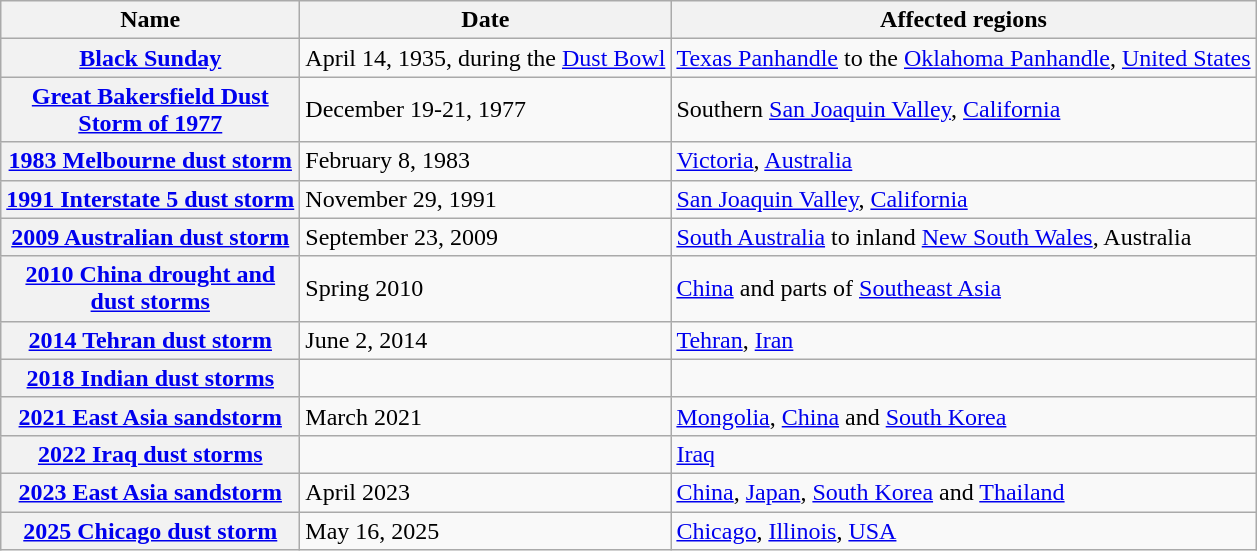<table class="wikitable" style="font-size: 100%; width: auto;">
<tr>
<th style="width:12em">Name</th>
<th>Date</th>
<th>Affected regions</th>
</tr>
<tr>
<th><a href='#'>Black Sunday</a></th>
<td>April 14, 1935, during the <a href='#'>Dust Bowl</a></td>
<td><a href='#'>Texas Panhandle</a> to the <a href='#'>Oklahoma Panhandle</a>, <a href='#'>United States</a></td>
</tr>
<tr>
<th><a href='#'>Great Bakersfield Dust Storm of 1977</a></th>
<td>December 19-21, 1977</td>
<td>Southern <a href='#'>San Joaquin Valley</a>, <a href='#'>California</a></td>
</tr>
<tr>
<th><a href='#'>1983 Melbourne dust storm</a></th>
<td>February 8, 1983</td>
<td><a href='#'>Victoria</a>, <a href='#'>Australia</a></td>
</tr>
<tr>
<th><a href='#'>1991 Interstate 5 dust storm</a></th>
<td>November 29, 1991</td>
<td><a href='#'>San Joaquin Valley</a>, <a href='#'>California</a></td>
</tr>
<tr>
<th><a href='#'>2009 Australian dust storm</a></th>
<td>September 23, 2009</td>
<td><a href='#'>South Australia</a> to inland <a href='#'>New South Wales</a>, Australia</td>
</tr>
<tr>
<th><a href='#'>2010 China drought and dust storms</a></th>
<td>Spring 2010</td>
<td><a href='#'>China</a> and parts of <a href='#'>Southeast Asia</a></td>
</tr>
<tr>
<th><a href='#'>2014 Tehran dust storm</a></th>
<td>June 2, 2014</td>
<td><a href='#'>Tehran</a>, <a href='#'>Iran</a></td>
</tr>
<tr>
<th><a href='#'>2018 Indian dust storms</a></th>
<td></td>
<td></td>
</tr>
<tr>
<th><a href='#'>2021 East Asia sandstorm</a></th>
<td>March 2021</td>
<td><a href='#'>Mongolia</a>, <a href='#'>China</a> and <a href='#'>South Korea</a></td>
</tr>
<tr>
<th><a href='#'>2022 Iraq dust storms</a></th>
<td></td>
<td><a href='#'>Iraq</a></td>
</tr>
<tr>
<th><a href='#'>2023 East Asia sandstorm</a></th>
<td>April 2023</td>
<td><a href='#'>China</a>, <a href='#'>Japan</a>, <a href='#'>South Korea</a> and <a href='#'>Thailand</a></td>
</tr>
<tr>
<th><a href='#'>2025 Chicago dust storm</a></th>
<td>May 16, 2025</td>
<td><a href='#'>Chicago</a>, <a href='#'>Illinois</a>, <a href='#'>USA</a></td>
</tr>
</table>
